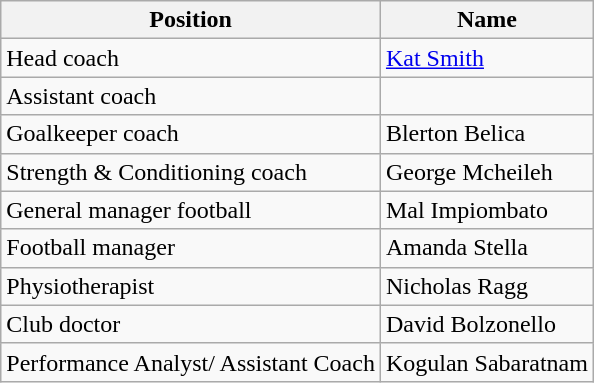<table class="wikitable">
<tr>
<th>Position</th>
<th>Name</th>
</tr>
<tr>
<td>Head coach</td>
<td> <a href='#'>Kat Smith</a></td>
</tr>
<tr>
<td>Assistant coach</td>
</tr>
<tr>
<td>Goalkeeper coach</td>
<td> Blerton Belica</td>
</tr>
<tr>
<td>Strength & Conditioning coach</td>
<td> George Mcheileh</td>
</tr>
<tr>
<td>General manager football</td>
<td> Mal Impiombato</td>
</tr>
<tr>
<td>Football manager</td>
<td> Amanda Stella</td>
</tr>
<tr>
<td>Physiotherapist</td>
<td> Nicholas Ragg</td>
</tr>
<tr>
<td>Club doctor</td>
<td> David Bolzonello</td>
</tr>
<tr>
<td>Performance Analyst/ Assistant Coach</td>
<td> Kogulan Sabaratnam</td>
</tr>
</table>
